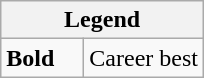<table class="wikitable">
<tr>
<th colspan="2">Legend</th>
</tr>
<tr>
<td style="width:3em;"><strong>Bold</strong></td>
<td>Career best</td>
</tr>
</table>
